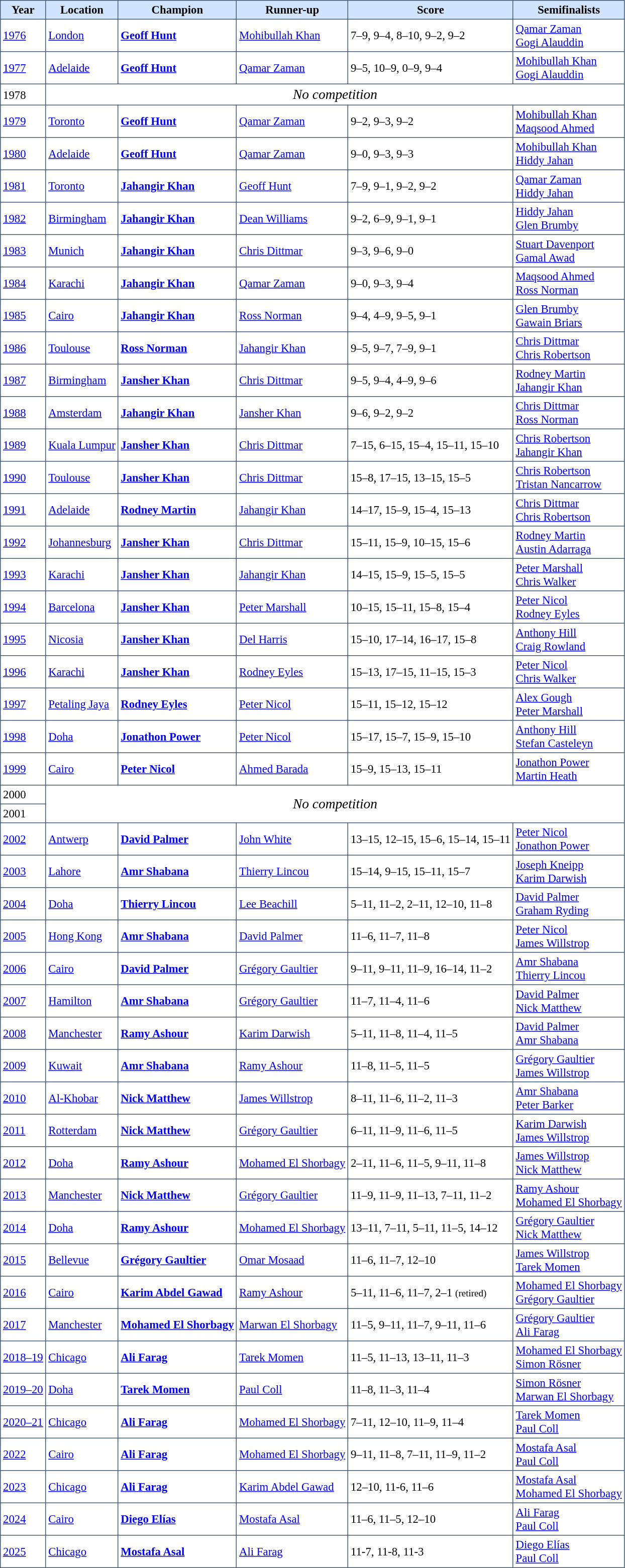<table cellpadding="3" cellspacing="4" border="1" style="border:#435877 solid 1px; border-collapse: collapse; font-size: 95%;">
<tr bgcolor="#d1e4fd">
<th>Year</th>
<th>Location</th>
<th>Champion</th>
<th>Runner-up</th>
<th>Score</th>
<th>Semifinalists</th>
</tr>
<tr>
<td><a href='#'>1976</a></td>
<td> <a href='#'>London</a></td>
<td> <strong><a href='#'>Geoff Hunt</a></strong></td>
<td> <a href='#'>Mohibullah Khan</a></td>
<td>7–9, 9–4, 8–10, 9–2, 9–2</td>
<td> <a href='#'>Qamar Zaman</a><br> <a href='#'>Gogi Alauddin</a></td>
</tr>
<tr>
<td><a href='#'>1977</a></td>
<td> <a href='#'>Adelaide</a></td>
<td> <strong><a href='#'>Geoff Hunt</a></strong></td>
<td> <a href='#'>Qamar Zaman</a></td>
<td>9–5, 10–9, 0–9, 9–4</td>
<td> <a href='#'>Mohibullah Khan</a><br> <a href='#'>Gogi Alauddin</a></td>
</tr>
<tr>
<td>1978</td>
<td rowspan=1 colspan=5 align="center"><span><big><em>No competition</em></big></span></td>
</tr>
<tr>
<td><a href='#'>1979</a></td>
<td> <a href='#'>Toronto</a></td>
<td> <strong><a href='#'>Geoff Hunt</a></strong></td>
<td> <a href='#'>Qamar Zaman</a></td>
<td>9–2, 9–3, 9–2</td>
<td> <a href='#'>Mohibullah Khan</a><br> <a href='#'>Maqsood Ahmed</a></td>
</tr>
<tr>
<td><a href='#'>1980</a></td>
<td> <a href='#'>Adelaide</a></td>
<td> <strong><a href='#'>Geoff Hunt</a></strong></td>
<td> <a href='#'>Qamar Zaman</a></td>
<td>9–0, 9–3, 9–3</td>
<td> <a href='#'>Mohibullah Khan</a><br> <a href='#'>Hiddy Jahan</a></td>
</tr>
<tr>
<td><a href='#'>1981</a></td>
<td> <a href='#'>Toronto</a></td>
<td> <strong><a href='#'>Jahangir Khan</a></strong></td>
<td> <a href='#'>Geoff Hunt</a></td>
<td>7–9, 9–1, 9–2, 9–2</td>
<td> <a href='#'>Qamar Zaman</a><br> <a href='#'>Hiddy Jahan</a></td>
</tr>
<tr>
<td><a href='#'>1982</a></td>
<td> <a href='#'>Birmingham</a></td>
<td> <strong><a href='#'>Jahangir Khan</a></strong></td>
<td> <a href='#'>Dean Williams</a></td>
<td>9–2, 6–9, 9–1, 9–1</td>
<td> <a href='#'>Hiddy Jahan</a><br> <a href='#'>Glen Brumby</a></td>
</tr>
<tr>
<td><a href='#'>1983</a></td>
<td> <a href='#'>Munich</a></td>
<td> <strong><a href='#'>Jahangir Khan</a></strong></td>
<td> <a href='#'>Chris Dittmar</a></td>
<td>9–3, 9–6, 9–0</td>
<td> <a href='#'>Stuart Davenport</a><br> <a href='#'>Gamal Awad</a></td>
</tr>
<tr>
<td><a href='#'>1984</a></td>
<td> <a href='#'>Karachi</a></td>
<td> <strong><a href='#'>Jahangir Khan</a></strong></td>
<td> <a href='#'>Qamar Zaman</a></td>
<td>9–0, 9–3, 9–4</td>
<td> <a href='#'>Maqsood Ahmed</a><br> <a href='#'>Ross Norman</a></td>
</tr>
<tr>
<td><a href='#'>1985</a></td>
<td> <a href='#'>Cairo</a></td>
<td> <strong><a href='#'>Jahangir Khan</a></strong></td>
<td> <a href='#'>Ross Norman</a></td>
<td>9–4, 4–9, 9–5, 9–1</td>
<td> <a href='#'>Glen Brumby</a><br> <a href='#'>Gawain Briars</a></td>
</tr>
<tr>
<td><a href='#'>1986</a></td>
<td> <a href='#'>Toulouse</a></td>
<td> <strong><a href='#'>Ross Norman</a></strong></td>
<td> <a href='#'>Jahangir Khan</a></td>
<td>9–5, 9–7, 7–9, 9–1</td>
<td> <a href='#'>Chris Dittmar</a><br> <a href='#'>Chris Robertson</a></td>
</tr>
<tr>
<td><a href='#'>1987</a></td>
<td> <a href='#'>Birmingham</a></td>
<td> <strong><a href='#'>Jansher Khan</a></strong></td>
<td> <a href='#'>Chris Dittmar</a></td>
<td>9–5, 9–4, 4–9, 9–6</td>
<td> <a href='#'>Rodney Martin</a><br> <a href='#'>Jahangir Khan</a></td>
</tr>
<tr>
<td><a href='#'>1988</a></td>
<td> <a href='#'>Amsterdam</a></td>
<td> <strong><a href='#'>Jahangir Khan</a></strong></td>
<td> <a href='#'>Jansher Khan</a></td>
<td>9–6, 9–2, 9–2</td>
<td> <a href='#'>Chris Dittmar</a><br> <a href='#'>Ross Norman</a></td>
</tr>
<tr>
<td><a href='#'>1989</a></td>
<td> <a href='#'>Kuala Lumpur</a></td>
<td> <strong><a href='#'>Jansher Khan</a></strong></td>
<td> <a href='#'>Chris Dittmar</a></td>
<td>7–15, 6–15, 15–4, 15–11, 15–10</td>
<td> <a href='#'>Chris Robertson</a><br> <a href='#'>Jahangir Khan</a></td>
</tr>
<tr>
<td><a href='#'>1990</a></td>
<td> <a href='#'>Toulouse</a></td>
<td> <strong><a href='#'>Jansher Khan</a></strong></td>
<td> <a href='#'>Chris Dittmar</a></td>
<td>15–8, 17–15, 13–15, 15–5</td>
<td> <a href='#'>Chris Robertson</a><br> <a href='#'>Tristan Nancarrow</a></td>
</tr>
<tr>
<td><a href='#'>1991</a></td>
<td> <a href='#'>Adelaide</a></td>
<td> <strong><a href='#'>Rodney Martin</a></strong></td>
<td> <a href='#'>Jahangir Khan</a></td>
<td>14–17, 15–9, 15–4, 15–13</td>
<td> <a href='#'>Chris Dittmar</a><br> <a href='#'>Chris Robertson</a></td>
</tr>
<tr>
<td><a href='#'>1992</a></td>
<td> <a href='#'>Johannesburg</a></td>
<td> <strong><a href='#'>Jansher Khan</a></strong></td>
<td> <a href='#'>Chris Dittmar</a></td>
<td>15–11, 15–9, 10–15, 15–6</td>
<td> <a href='#'>Rodney Martin</a><br> <a href='#'>Austin Adarraga</a></td>
</tr>
<tr>
<td><a href='#'>1993</a></td>
<td> <a href='#'>Karachi</a></td>
<td> <strong><a href='#'>Jansher Khan</a></strong></td>
<td> <a href='#'>Jahangir Khan</a></td>
<td>14–15, 15–9, 15–5, 15–5</td>
<td> <a href='#'>Peter Marshall</a><br> <a href='#'>Chris Walker</a></td>
</tr>
<tr>
<td><a href='#'>1994</a></td>
<td> <a href='#'>Barcelona</a></td>
<td> <strong><a href='#'>Jansher Khan</a></strong></td>
<td> <a href='#'>Peter Marshall</a></td>
<td>10–15, 15–11, 15–8, 15–4</td>
<td> <a href='#'>Peter Nicol</a><br> <a href='#'>Rodney Eyles</a></td>
</tr>
<tr>
<td><a href='#'>1995</a></td>
<td> <a href='#'>Nicosia</a></td>
<td> <strong><a href='#'>Jansher Khan</a></strong></td>
<td> <a href='#'>Del Harris</a></td>
<td>15–10, 17–14, 16–17, 15–8</td>
<td> <a href='#'>Anthony Hill</a><br> <a href='#'>Craig Rowland</a></td>
</tr>
<tr>
<td><a href='#'>1996</a></td>
<td> <a href='#'>Karachi</a></td>
<td> <strong><a href='#'>Jansher Khan</a></strong></td>
<td> <a href='#'>Rodney Eyles</a></td>
<td>15–13, 17–15, 11–15, 15–3</td>
<td> <a href='#'>Peter Nicol</a><br> <a href='#'>Chris Walker</a></td>
</tr>
<tr>
<td><a href='#'>1997</a></td>
<td> <a href='#'>Petaling Jaya</a></td>
<td> <strong><a href='#'>Rodney Eyles</a></strong></td>
<td> <a href='#'>Peter Nicol</a></td>
<td>15–11, 15–12, 15–12</td>
<td> <a href='#'>Alex Gough</a><br> <a href='#'>Peter Marshall</a></td>
</tr>
<tr>
<td><a href='#'>1998</a></td>
<td> <a href='#'>Doha</a></td>
<td> <strong><a href='#'>Jonathon Power</a></strong></td>
<td> <a href='#'>Peter Nicol</a></td>
<td>15–17, 15–7, 15–9, 15–10</td>
<td> <a href='#'>Anthony Hill</a><br> <a href='#'>Stefan Casteleyn</a></td>
</tr>
<tr>
<td><a href='#'>1999</a></td>
<td> <a href='#'>Cairo</a></td>
<td> <strong><a href='#'>Peter Nicol</a></strong></td>
<td> <a href='#'>Ahmed Barada</a></td>
<td>15–9, 15–13, 15–11</td>
<td> <a href='#'>Jonathon Power</a><br> <a href='#'>Martin Heath</a></td>
</tr>
<tr>
<td>2000</td>
<td rowspan=2 colspan=5 align="center"><span><big><em>No competition</em></big></span></td>
</tr>
<tr>
<td>2001</td>
</tr>
<tr>
<td><a href='#'>2002</a></td>
<td> <a href='#'>Antwerp</a></td>
<td> <strong><a href='#'>David Palmer</a></strong></td>
<td> <a href='#'>John White</a></td>
<td>13–15, 12–15, 15–6, 15–14, 15–11</td>
<td> <a href='#'>Peter Nicol</a><br> <a href='#'>Jonathon Power</a></td>
</tr>
<tr>
<td><a href='#'>2003</a></td>
<td> <a href='#'>Lahore</a></td>
<td> <strong><a href='#'>Amr Shabana</a></strong></td>
<td> <a href='#'>Thierry Lincou</a></td>
<td>15–14, 9–15, 15–11, 15–7</td>
<td> <a href='#'>Joseph Kneipp</a><br> <a href='#'>Karim Darwish</a></td>
</tr>
<tr>
<td><a href='#'>2004</a></td>
<td> <a href='#'>Doha</a></td>
<td> <strong><a href='#'>Thierry Lincou</a></strong></td>
<td> <a href='#'>Lee Beachill</a></td>
<td>5–11, 11–2, 2–11, 12–10, 11–8</td>
<td> <a href='#'>David Palmer</a><br> <a href='#'>Graham Ryding</a></td>
</tr>
<tr>
<td><a href='#'>2005</a></td>
<td> <a href='#'>Hong Kong</a></td>
<td> <strong><a href='#'>Amr Shabana</a></strong></td>
<td> <a href='#'>David Palmer</a></td>
<td>11–6, 11–7, 11–8</td>
<td> <a href='#'>Peter Nicol</a><br> <a href='#'>James Willstrop</a></td>
</tr>
<tr>
<td><a href='#'>2006</a></td>
<td> <a href='#'>Cairo</a></td>
<td> <strong><a href='#'>David Palmer</a></strong></td>
<td> <a href='#'>Grégory Gaultier</a></td>
<td>9–11, 9–11, 11–9, 16–14, 11–2</td>
<td> <a href='#'>Amr Shabana</a><br> <a href='#'>Thierry Lincou</a></td>
</tr>
<tr>
<td><a href='#'>2007</a></td>
<td> <a href='#'>Hamilton</a></td>
<td> <strong><a href='#'>Amr Shabana</a></strong></td>
<td> <a href='#'>Grégory Gaultier</a></td>
<td>11–7, 11–4, 11–6</td>
<td> <a href='#'>David Palmer</a><br> <a href='#'>Nick Matthew</a></td>
</tr>
<tr>
<td><a href='#'>2008</a></td>
<td> <a href='#'>Manchester</a></td>
<td> <strong><a href='#'>Ramy Ashour</a></strong></td>
<td> <a href='#'>Karim Darwish</a></td>
<td>5–11, 11–8, 11–4, 11–5</td>
<td> <a href='#'>David Palmer</a><br> <a href='#'>Amr Shabana</a></td>
</tr>
<tr>
<td><a href='#'>2009</a></td>
<td> <a href='#'>Kuwait</a></td>
<td> <strong><a href='#'>Amr Shabana</a></strong></td>
<td> <a href='#'>Ramy Ashour</a></td>
<td>11–8, 11–5, 11–5</td>
<td> <a href='#'>Grégory Gaultier</a><br> <a href='#'>James Willstrop</a></td>
</tr>
<tr>
<td><a href='#'>2010</a></td>
<td> <a href='#'>Al-Khobar</a></td>
<td> <strong><a href='#'>Nick Matthew</a></strong></td>
<td> <a href='#'>James Willstrop</a></td>
<td>8–11, 11–6, 11–2, 11–3</td>
<td> <a href='#'>Amr Shabana</a><br> <a href='#'>Peter Barker</a></td>
</tr>
<tr>
<td><a href='#'>2011</a></td>
<td> <a href='#'>Rotterdam</a></td>
<td> <strong><a href='#'>Nick Matthew</a></strong></td>
<td> <a href='#'>Grégory Gaultier</a></td>
<td>6–11, 11–9, 11–6, 11–5</td>
<td> <a href='#'>Karim Darwish</a><br> <a href='#'>James Willstrop</a></td>
</tr>
<tr>
<td><a href='#'>2012</a></td>
<td> <a href='#'>Doha</a></td>
<td> <strong><a href='#'>Ramy Ashour</a></strong></td>
<td> <a href='#'>Mohamed El Shorbagy</a></td>
<td>2–11, 11–6, 11–5, 9–11, 11–8</td>
<td> <a href='#'>James Willstrop</a><br> <a href='#'>Nick Matthew</a></td>
</tr>
<tr>
<td><a href='#'>2013</a></td>
<td> <a href='#'>Manchester</a></td>
<td> <strong><a href='#'>Nick Matthew</a></strong></td>
<td> <a href='#'>Grégory Gaultier</a></td>
<td>11–9, 11–9, 11–13, 7–11, 11–2</td>
<td> <a href='#'>Ramy Ashour</a><br> <a href='#'>Mohamed El Shorbagy</a></td>
</tr>
<tr>
<td><a href='#'>2014</a></td>
<td> <a href='#'>Doha</a></td>
<td> <strong><a href='#'>Ramy Ashour</a></strong></td>
<td> <a href='#'>Mohamed El Shorbagy</a></td>
<td>13–11, 7–11, 5–11, 11–5, 14–12</td>
<td> <a href='#'>Grégory Gaultier</a><br> <a href='#'>Nick Matthew</a></td>
</tr>
<tr>
<td><a href='#'>2015</a></td>
<td> <a href='#'>Bellevue</a></td>
<td> <strong><a href='#'>Grégory Gaultier</a></strong></td>
<td> <a href='#'>Omar Mosaad</a></td>
<td>11–6, 11–7, 12–10</td>
<td> <a href='#'>James Willstrop</a><br> <a href='#'>Tarek Momen</a></td>
</tr>
<tr>
<td><a href='#'>2016</a></td>
<td> <a href='#'>Cairo</a></td>
<td> <strong><a href='#'>Karim Abdel Gawad</a></strong></td>
<td> <a href='#'>Ramy Ashour</a></td>
<td>5–11, 11–6, 11–7, 2–1 <small>(retired)</small></td>
<td> <a href='#'>Mohamed El Shorbagy</a><br> <a href='#'>Grégory Gaultier</a></td>
</tr>
<tr>
<td><a href='#'>2017</a></td>
<td> <a href='#'>Manchester</a></td>
<td> <strong><a href='#'>Mohamed El Shorbagy</a></strong></td>
<td> <a href='#'>Marwan El Shorbagy</a></td>
<td>11–5, 9–11, 11–7, 9–11, 11–6</td>
<td> <a href='#'>Grégory Gaultier</a><br> <a href='#'>Ali Farag</a></td>
</tr>
<tr>
<td><a href='#'>2018–19</a></td>
<td> <a href='#'>Chicago</a></td>
<td> <strong><a href='#'>Ali Farag</a></strong></td>
<td> <a href='#'>Tarek Momen</a></td>
<td>11–5, 11–13, 13–11, 11–3</td>
<td> <a href='#'>Mohamed El Shorbagy</a><br> <a href='#'>Simon Rösner</a></td>
</tr>
<tr>
<td><a href='#'>2019–20</a></td>
<td> <a href='#'>Doha</a></td>
<td> <strong><a href='#'>Tarek Momen</a></strong></td>
<td> <a href='#'>Paul Coll</a></td>
<td>11–8, 11–3, 11–4</td>
<td> <a href='#'>Simon Rösner</a><br> <a href='#'>Marwan El Shorbagy</a></td>
</tr>
<tr>
<td><a href='#'>2020–21</a></td>
<td> <a href='#'>Chicago</a></td>
<td> <strong><a href='#'>Ali Farag</a></strong></td>
<td> <a href='#'>Mohamed El Shorbagy</a></td>
<td>7–11, 12–10, 11–9, 11–4</td>
<td> <a href='#'>Tarek Momen</a><br> <a href='#'>Paul Coll</a></td>
</tr>
<tr>
<td><a href='#'>2022</a></td>
<td> <a href='#'>Cairo</a></td>
<td> <strong><a href='#'>Ali Farag</a></strong></td>
<td> <a href='#'>Mohamed El Shorbagy</a></td>
<td>9–11, 11–8, 7–11, 11–9, 11–2</td>
<td> <a href='#'>Mostafa Asal</a><br> <a href='#'>Paul Coll</a></td>
</tr>
<tr>
<td><a href='#'>2023</a></td>
<td> <a href='#'>Chicago</a></td>
<td> <strong><a href='#'>Ali Farag</a></strong></td>
<td> <a href='#'>Karim Abdel Gawad</a></td>
<td>12–10, 11-6, 11–6</td>
<td> <a href='#'>Mostafa Asal</a><br> <a href='#'>Mohamed El Shorbagy</a></td>
</tr>
<tr>
<td><a href='#'>2024</a></td>
<td> <a href='#'>Cairo</a></td>
<td> <strong><a href='#'>Diego Elías</a></strong></td>
<td> <a href='#'>Mostafa Asal</a></td>
<td>11–6, 11–5, 12–10</td>
<td> <a href='#'>Ali Farag</a> <br> <a href='#'>Paul Coll</a></td>
</tr>
<tr>
<td><a href='#'>2025</a></td>
<td> <a href='#'>Chicago</a></td>
<td> <strong><a href='#'>Mostafa Asal</a></strong></td>
<td> <a href='#'>Ali Farag</a></td>
<td>11-7, 11-8, 11-3</td>
<td> <a href='#'>Diego Elías</a> <br> <a href='#'>Paul Coll</a></td>
</tr>
</table>
